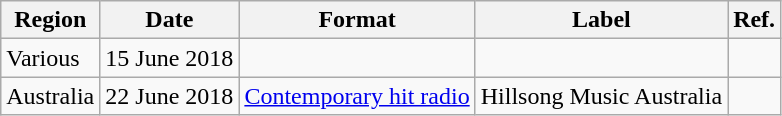<table class="wikitable plainrowheaders">
<tr>
<th scope="col">Region</th>
<th scope="col">Date</th>
<th scope="col">Format</th>
<th scope="col">Label</th>
<th scope="col">Ref.</th>
</tr>
<tr>
<td>Various</td>
<td>15 June 2018</td>
<td></td>
<td></td>
<td></td>
</tr>
<tr>
<td>Australia</td>
<td>22 June 2018</td>
<td><a href='#'>Contemporary hit radio</a></td>
<td>Hillsong Music Australia</td>
<td></td>
</tr>
</table>
